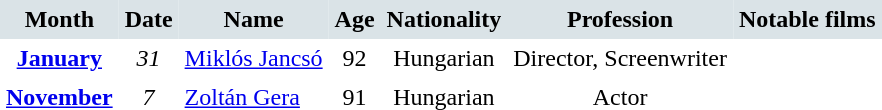<table cellspacing="0" cellpadding="4" border="0">
<tr style="background:#dae3e7; text-align:center;">
<th>Month</th>
<th>Date</th>
<th>Name</th>
<th>Age</th>
<th>Nationality</th>
<th>Profession</th>
<th>Notable films</th>
</tr>
<tr valign="top">
<th rowspan=1 style="text-align:center; vertical-align:top;"><a href='#'>January</a></th>
<td style="text-align:center;"><em>31</em></td>
<td><a href='#'>Miklós Jancsó</a></td>
<td style="text-align:center;">92</td>
<td style="text-align:center;">Hungarian</td>
<td style="text-align:center;">Director, Screenwriter</td>
<td></td>
</tr>
<tr>
<th rowspan=1 style="text-align:center; vertical-align:top;"><a href='#'>November</a></th>
<td style="text-align:center;"><em>7</em></td>
<td><a href='#'>Zoltán Gera</a></td>
<td style="text-align:center;">91</td>
<td style="text-align:center;">Hungarian</td>
<td style="text-align:center;">Actor</td>
<td></td>
</tr>
<tr>
</tr>
</table>
